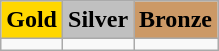<table class=wikitable>
<tr>
<td align=center bgcolor=gold> <strong>Gold</strong></td>
<td align=center bgcolor=silver> <strong>Silver</strong></td>
<td align=center bgcolor=cc9966> <strong>Bronze</strong></td>
</tr>
<tr>
<td></td>
<td></td>
<td></td>
</tr>
</table>
